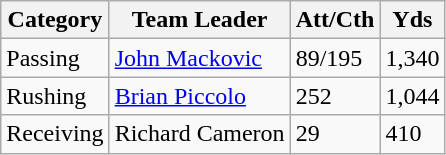<table class="wikitable">
<tr>
<th>Category</th>
<th>Team Leader</th>
<th>Att/Cth</th>
<th>Yds</th>
</tr>
<tr style="background: ##ddffdd;">
<td>Passing</td>
<td><a href='#'>John Mackovic</a></td>
<td>89/195</td>
<td>1,340</td>
</tr>
<tr style="background: ##ffdddd;">
<td>Rushing</td>
<td><a href='#'>Brian Piccolo</a></td>
<td>252</td>
<td>1,044</td>
</tr>
<tr style="background: ##ddffdd;">
<td>Receiving</td>
<td>Richard Cameron</td>
<td>29</td>
<td>410</td>
</tr>
</table>
